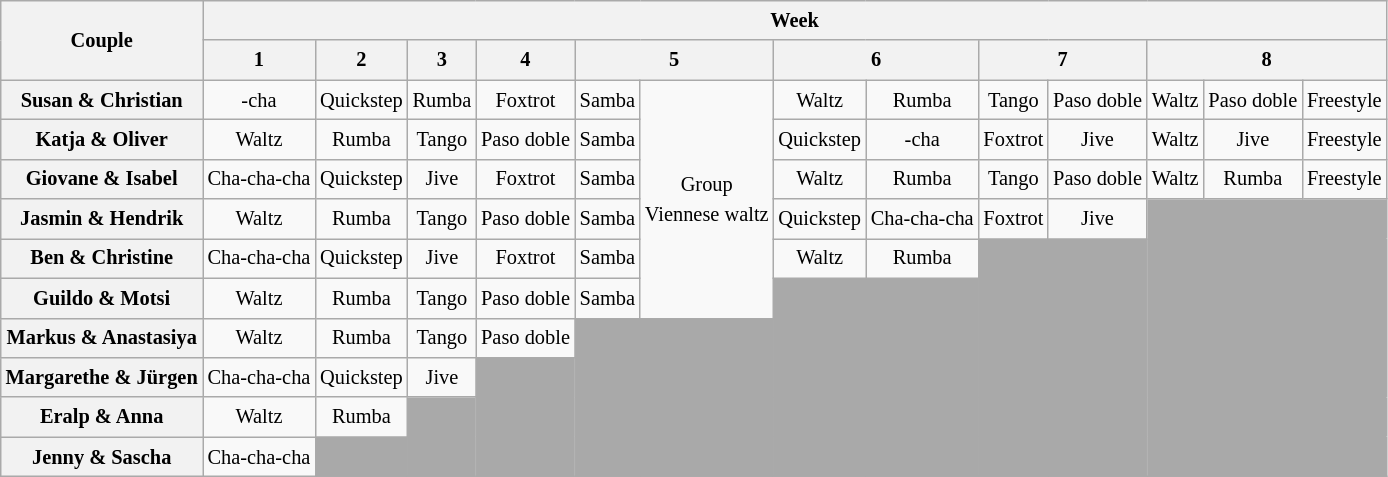<table class="wikitable unsortable" style="text-align:center; font-size:85%; line-height:20px">
<tr>
<th scope="col" rowspan="2">Couple</th>
<th colspan="13">Week</th>
</tr>
<tr>
<th scope="col">1</th>
<th scope="col">2</th>
<th scope="col">3</th>
<th scope="col">4</th>
<th scope="col" colspan="2">5</th>
<th scope="col" colspan="2">6</th>
<th scope="col" colspan="2">7</th>
<th scope="col" colspan="3">8</th>
</tr>
<tr>
<th scope="row">Susan & Christian</th>
<td>-cha</td>
<td>Quickstep</td>
<td>Rumba</td>
<td>Foxtrot</td>
<td>Samba</td>
<td rowspan="6">Group<br>Viennese waltz</td>
<td>Waltz</td>
<td>Rumba</td>
<td>Tango</td>
<td>Paso doble</td>
<td>Waltz</td>
<td>Paso doble</td>
<td>Freestyle</td>
</tr>
<tr>
<th scope="row">Katja & Oliver</th>
<td>Waltz</td>
<td>Rumba</td>
<td>Tango</td>
<td>Paso doble</td>
<td>Samba</td>
<td>Quickstep</td>
<td>-cha</td>
<td>Foxtrot</td>
<td>Jive</td>
<td>Waltz</td>
<td>Jive</td>
<td>Freestyle</td>
</tr>
<tr>
<th scope="row">Giovane & Isabel</th>
<td>Cha-cha-cha</td>
<td>Quickstep</td>
<td>Jive</td>
<td>Foxtrot</td>
<td>Samba</td>
<td>Waltz</td>
<td>Rumba</td>
<td>Tango</td>
<td>Paso doble</td>
<td>Waltz</td>
<td>Rumba</td>
<td>Freestyle</td>
</tr>
<tr>
<th scope="row">Jasmin & Hendrik</th>
<td>Waltz</td>
<td>Rumba</td>
<td>Tango</td>
<td>Paso doble</td>
<td>Samba</td>
<td>Quickstep</td>
<td>Cha-cha-cha</td>
<td>Foxtrot</td>
<td>Jive</td>
<td colspan="3" rowspan="7" bgcolor="darkgray"></td>
</tr>
<tr>
<th scope="row">Ben & Christine</th>
<td>Cha-cha-cha</td>
<td>Quickstep</td>
<td>Jive</td>
<td>Foxtrot</td>
<td>Samba</td>
<td>Waltz</td>
<td>Rumba</td>
<td colspan="2" rowspan="6" bgcolor="darkgray"></td>
</tr>
<tr>
<th scope="row">Guildo & Motsi</th>
<td>Waltz</td>
<td>Rumba</td>
<td>Tango</td>
<td>Paso doble</td>
<td>Samba</td>
<td colspan="2" rowspan="5" bgcolor="darkgray"></td>
</tr>
<tr>
<th scope="row">Markus & Anastasiya</th>
<td>Waltz</td>
<td>Rumba</td>
<td>Tango</td>
<td>Paso doble</td>
<td colspan="2" rowspan="4" bgcolor="darkgray"></td>
</tr>
<tr>
<th scope="row">Margarethe & Jürgen</th>
<td>Cha-cha-cha</td>
<td>Quickstep</td>
<td>Jive</td>
<td rowspan="3" bgcolor="darkgray"></td>
</tr>
<tr>
<th scope="row">Eralp & Anna</th>
<td>Waltz</td>
<td>Rumba</td>
<td rowspan="2" bgcolor="darkgray"></td>
</tr>
<tr>
<th scope="row">Jenny & Sascha</th>
<td>Cha-cha-cha</td>
<td bgcolor="darkgray"></td>
</tr>
</table>
